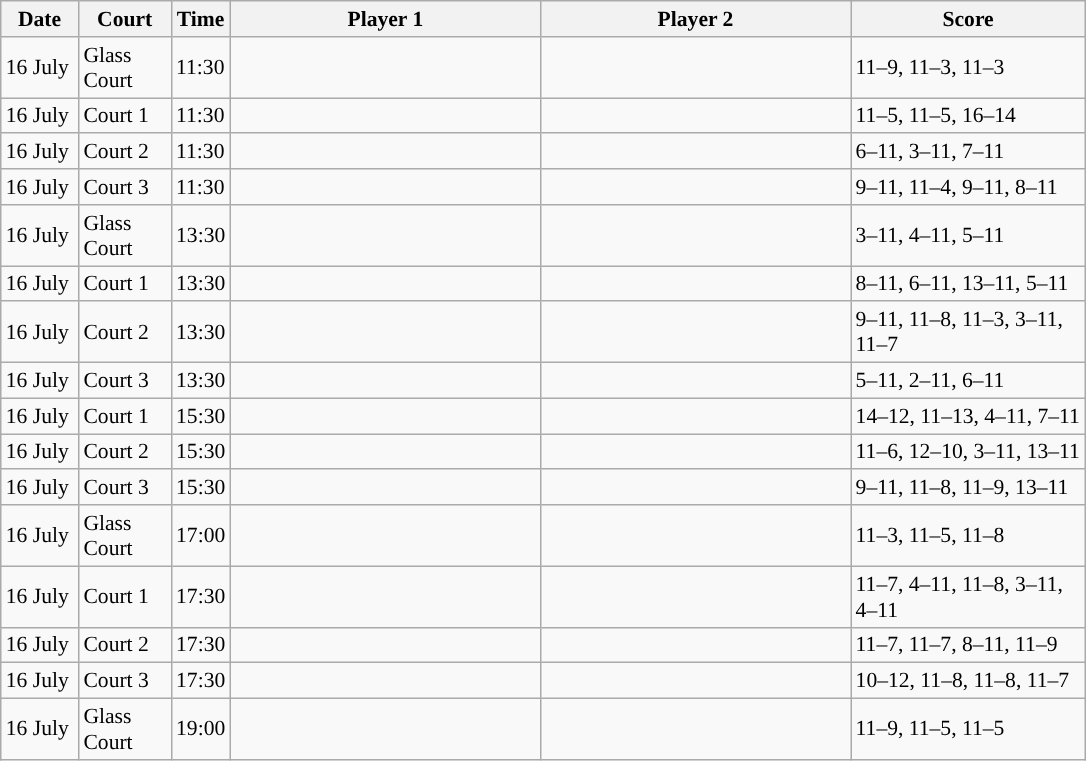<table class="sortable wikitable" style="font-size:90%">
<tr>
<th width="45" class="unsortable">Date</th>
<th width="55">Court</th>
<th width="30">Time</th>
<th width="200">Player 1</th>
<th width="200">Player 2</th>
<th width="150" class="unsortable">Score</th>
</tr>
<tr>
<td>16 July</td>
<td>Glass Court</td>
<td>11:30</td>
<td><strong></strong></td>
<td></td>
<td>11–9, 11–3, 11–3</td>
</tr>
<tr>
<td>16 July</td>
<td>Court 1</td>
<td>11:30</td>
<td><strong></strong></td>
<td></td>
<td>11–5, 11–5, 16–14</td>
</tr>
<tr>
<td>16 July</td>
<td>Court 2</td>
<td>11:30</td>
<td></td>
<td><strong></strong></td>
<td>6–11, 3–11, 7–11</td>
</tr>
<tr>
<td>16 July</td>
<td>Court 3</td>
<td>11:30</td>
<td></td>
<td><strong></strong></td>
<td>9–11, 11–4, 9–11, 8–11</td>
</tr>
<tr>
<td>16 July</td>
<td>Glass Court</td>
<td>13:30</td>
<td></td>
<td><strong></strong></td>
<td>3–11, 4–11, 5–11</td>
</tr>
<tr>
<td>16 July</td>
<td>Court 1</td>
<td>13:30</td>
<td></td>
<td><strong></strong></td>
<td>8–11, 6–11, 13–11, 5–11</td>
</tr>
<tr>
<td>16 July</td>
<td>Court 2</td>
<td>13:30</td>
<td><strong></strong></td>
<td></td>
<td>9–11, 11–8, 11–3, 3–11, 11–7</td>
</tr>
<tr>
<td>16 July</td>
<td>Court 3</td>
<td>13:30</td>
<td></td>
<td><strong></strong></td>
<td>5–11, 2–11, 6–11</td>
</tr>
<tr>
<td>16 July</td>
<td>Court 1</td>
<td>15:30</td>
<td></td>
<td><strong></strong></td>
<td>14–12, 11–13, 4–11, 7–11</td>
</tr>
<tr>
<td>16 July</td>
<td>Court 2</td>
<td>15:30</td>
<td><strong></strong></td>
<td></td>
<td>11–6, 12–10, 3–11, 13–11</td>
</tr>
<tr>
<td>16 July</td>
<td>Court 3</td>
<td>15:30</td>
<td><strong></strong></td>
<td></td>
<td>9–11, 11–8, 11–9, 13–11</td>
</tr>
<tr>
<td>16 July</td>
<td>Glass Court</td>
<td>17:00</td>
<td><strong></strong></td>
<td></td>
<td>11–3, 11–5, 11–8</td>
</tr>
<tr>
<td>16 July</td>
<td>Court 1</td>
<td>17:30</td>
<td></td>
<td><strong></strong></td>
<td>11–7, 4–11, 11–8, 3–11, 4–11</td>
</tr>
<tr>
<td>16 July</td>
<td>Court 2</td>
<td>17:30</td>
<td><strong></strong></td>
<td></td>
<td>11–7, 11–7, 8–11, 11–9</td>
</tr>
<tr>
<td>16 July</td>
<td>Court 3</td>
<td>17:30</td>
<td><strong></strong></td>
<td></td>
<td>10–12, 11–8, 11–8, 11–7</td>
</tr>
<tr>
<td>16 July</td>
<td>Glass Court</td>
<td>19:00</td>
<td><strong></strong></td>
<td></td>
<td>11–9, 11–5, 11–5</td>
</tr>
</table>
